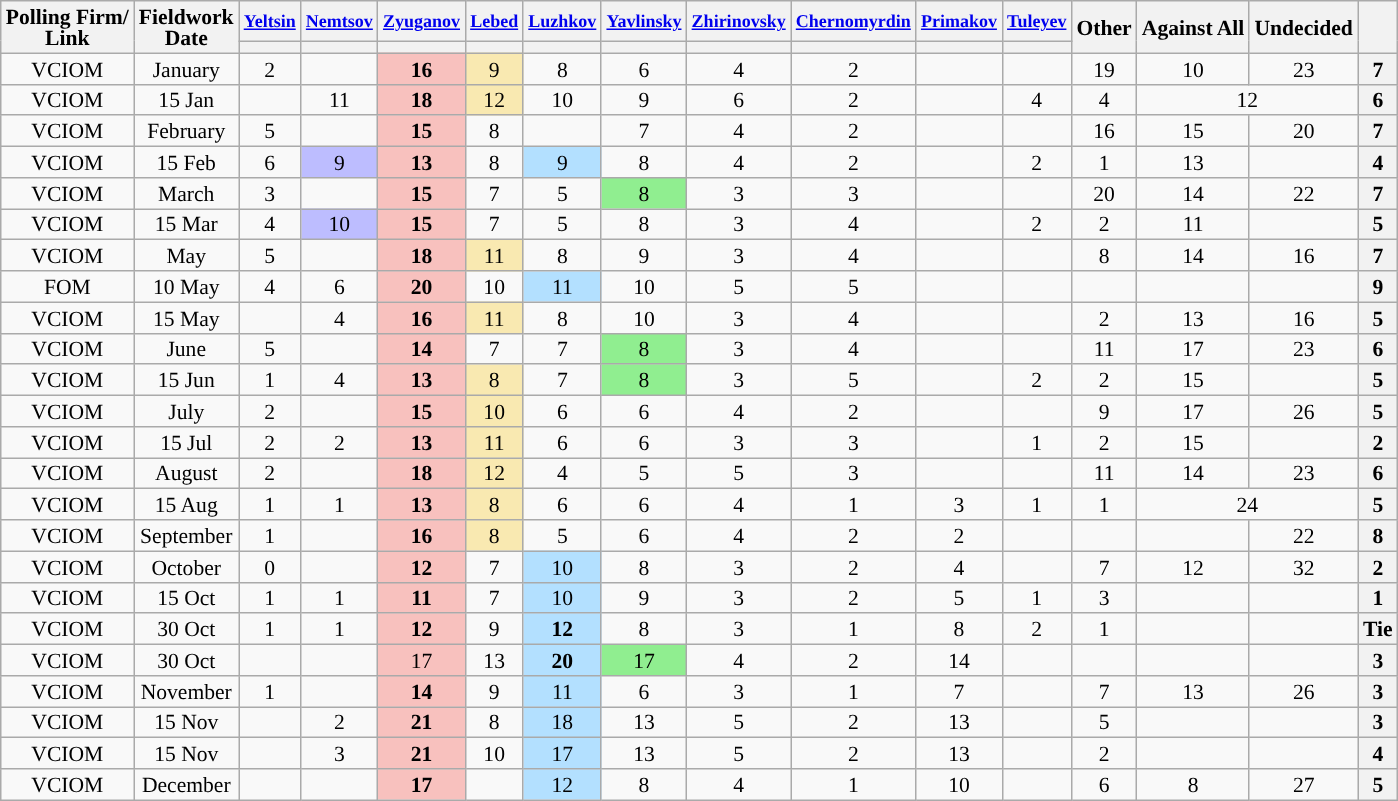<table class="wikitable tpl-blanktable" style="text-align:center;font-size:90%;line-height:14px;">
<tr>
<th rowspan="2">Polling Firm/<br>Link</th>
<th rowspan="2">Fieldwork<br>Date</th>
<th><small><a href='#'>Yeltsin</a></small><br></th>
<th><small><a href='#'>Nemtsov</a></small><br></th>
<th> <small><a href='#'>Zyuganov</a></small><br></th>
<th> <small><a href='#'>Lebed</a></small><br></th>
<th><small><a href='#'>Luzhkov</a></small><br></th>
<th><small><a href='#'>Yavlinsky</a></small><br></th>
<th><small><a href='#'>Zhirinovsky</a></small><br></th>
<th><small><a href='#'>Chernomyrdin</a></small><br></th>
<th><small><a href='#'>Primakov</a></small><br></th>
<th><small><a href='#'>Tuleyev</a></small><br></th>
<th rowspan="2">Other</th>
<th rowspan="2">Against All</th>
<th rowspan="2">Undecided</th>
<th rowspan="2"></th>
</tr>
<tr>
<th data-sort-type="number" style="background:"></th>
<th data-sort-type="number" style="background:"></th>
<th data-sort-type="number" style="background:"></th>
<th data-sort-type="number" style="background:"></th>
<th data-sort-type="number" style="background:"></th>
<th data-sort-type="number" style="background:"></th>
<th data-sort-type="number" style="background:"></th>
<th data-sort-type="number" style="background:"></th>
<th data-sort-type="number" style="background:"></th>
<th data-sort-type="number" style="background:"></th>
</tr>
<tr>
<td>VCIOM</td>
<td>January</td>
<td>2</td>
<td></td>
<td style="background:#F8C1BE"><strong>16</strong></td>
<td style="background:#F9E9B1">9</td>
<td>8</td>
<td>6</td>
<td>4</td>
<td>2</td>
<td></td>
<td></td>
<td>19</td>
<td>10</td>
<td>23</td>
<th style="background:">7</th>
</tr>
<tr>
<td>VCIOM</td>
<td>15 Jan</td>
<td></td>
<td>11</td>
<td style="background:#F8C1BE"><strong>18</strong></td>
<td style="background:#F9E9B1">12</td>
<td>10</td>
<td>9</td>
<td>6</td>
<td>2</td>
<td></td>
<td>4</td>
<td>4</td>
<td colspan="2">12</td>
<th style="background:">6</th>
</tr>
<tr>
<td>VCIOM</td>
<td>February</td>
<td>5</td>
<td></td>
<td style="background:#F8C1BE"><strong>15</strong></td>
<td>8</td>
<td></td>
<td>7</td>
<td>4</td>
<td>2</td>
<td></td>
<td></td>
<td>16</td>
<td>15</td>
<td>20</td>
<th style="background:">7</th>
</tr>
<tr>
<td>VCIOM</td>
<td>15 Feb</td>
<td>6</td>
<td style="background:#bdbdff">9</td>
<td style="background:#F8C1BE"><strong>13</strong></td>
<td>8</td>
<td style="background:#B3E0FF">9</td>
<td>8</td>
<td>4</td>
<td>2</td>
<td></td>
<td>2</td>
<td>1</td>
<td>13</td>
<td></td>
<th style="background:">4</th>
</tr>
<tr>
<td>VCIOM</td>
<td>March</td>
<td>3</td>
<td></td>
<td style="background:#F8C1BE"><strong>15</strong></td>
<td>7</td>
<td>5</td>
<td style="background:#90ee90">8</td>
<td>3</td>
<td>3</td>
<td></td>
<td></td>
<td>20</td>
<td>14</td>
<td>22</td>
<th style="background:">7</th>
</tr>
<tr>
<td>VCIOM</td>
<td>15 Mar</td>
<td>4</td>
<td style="background:#bdbdff">10</td>
<td style="background:#F8C1BE"><strong>15</strong></td>
<td>7</td>
<td>5</td>
<td>8</td>
<td>3</td>
<td>4</td>
<td></td>
<td>2</td>
<td>2</td>
<td>11</td>
<td></td>
<th style="background:">5</th>
</tr>
<tr>
<td>VCIOM</td>
<td>May</td>
<td>5</td>
<td></td>
<td style="background:#F8C1BE"><strong>18</strong></td>
<td style="background:#F9E9B1">11</td>
<td>8</td>
<td>9</td>
<td>3</td>
<td>4</td>
<td></td>
<td></td>
<td>8</td>
<td>14</td>
<td>16</td>
<th style="background:">7</th>
</tr>
<tr>
<td>FOM</td>
<td>10 May</td>
<td>4</td>
<td>6</td>
<td style="background:#F8C1BE"><strong>20</strong></td>
<td>10</td>
<td style="background:#B3E0FF">11</td>
<td>10</td>
<td>5</td>
<td>5</td>
<td></td>
<td></td>
<td></td>
<td></td>
<td></td>
<th style="background:">9</th>
</tr>
<tr>
<td>VCIOM</td>
<td>15 May</td>
<td></td>
<td>4</td>
<td style="background:#F8C1BE"><strong>16</strong></td>
<td style="background:#F9E9B1">11</td>
<td>8</td>
<td>10</td>
<td>3</td>
<td>4</td>
<td></td>
<td></td>
<td>2</td>
<td>13</td>
<td>16</td>
<th style="background:">5</th>
</tr>
<tr>
<td>VCIOM</td>
<td>June</td>
<td>5</td>
<td></td>
<td style="background:#F8C1BE"><strong>14</strong></td>
<td>7</td>
<td>7</td>
<td style="background:#90ee90">8</td>
<td>3</td>
<td>4</td>
<td></td>
<td></td>
<td>11</td>
<td>17</td>
<td>23</td>
<th style="background:">6</th>
</tr>
<tr>
<td>VCIOM</td>
<td>15 Jun</td>
<td>1</td>
<td>4</td>
<td style="background:#F8C1BE"><strong>13</strong></td>
<td style="background:#F9E9B1">8</td>
<td>7</td>
<td style="background:#90ee90">8</td>
<td>3</td>
<td>5</td>
<td></td>
<td>2</td>
<td>2</td>
<td>15</td>
<td></td>
<th style="background:">5</th>
</tr>
<tr>
<td>VCIOM</td>
<td>July</td>
<td>2</td>
<td></td>
<td style="background:#F8C1BE"><strong>15</strong></td>
<td style="background:#F9E9B1">10</td>
<td>6</td>
<td>6</td>
<td>4</td>
<td>2</td>
<td></td>
<td></td>
<td>9</td>
<td>17</td>
<td>26</td>
<th style="background:">5</th>
</tr>
<tr>
<td>VCIOM</td>
<td>15 Jul</td>
<td>2</td>
<td>2</td>
<td style="background:#F8C1BE"><strong>13</strong></td>
<td style="background:#F9E9B1">11</td>
<td>6</td>
<td>6</td>
<td>3</td>
<td>3</td>
<td></td>
<td>1</td>
<td>2</td>
<td>15</td>
<td></td>
<th style="background:">2</th>
</tr>
<tr>
<td>VCIOM</td>
<td>August</td>
<td>2</td>
<td></td>
<td style="background:#F8C1BE"><strong>18</strong></td>
<td style="background:#F9E9B1">12</td>
<td>4</td>
<td>5</td>
<td>5</td>
<td>3</td>
<td></td>
<td></td>
<td>11</td>
<td>14</td>
<td>23</td>
<th style="background:">6</th>
</tr>
<tr>
<td>VCIOM</td>
<td>15 Aug</td>
<td>1</td>
<td>1</td>
<td style="background:#F8C1BE"><strong>13</strong></td>
<td style="background:#F9E9B1">8</td>
<td>6</td>
<td>6</td>
<td>4</td>
<td>1</td>
<td>3</td>
<td>1</td>
<td>1</td>
<td colspan="2">24</td>
<th style="background:">5</th>
</tr>
<tr>
<td>VCIOM</td>
<td>September</td>
<td>1</td>
<td></td>
<td style="background:#F8C1BE"><strong>16</strong></td>
<td style="background:#F9E9B1">8</td>
<td>5</td>
<td>6</td>
<td>4</td>
<td>2</td>
<td>2</td>
<td></td>
<td></td>
<td></td>
<td>22</td>
<th style="background:">8</th>
</tr>
<tr>
<td>VCIOM</td>
<td>October</td>
<td>0</td>
<td></td>
<td style="background:#F8C1BE"><strong>12</strong></td>
<td>7</td>
<td style="background:#B3E0FF">10</td>
<td>8</td>
<td>3</td>
<td>2</td>
<td>4</td>
<td></td>
<td>7</td>
<td>12</td>
<td>32</td>
<th style="background:">2</th>
</tr>
<tr>
<td>VCIOM</td>
<td>15 Oct</td>
<td>1</td>
<td>1</td>
<td style="background:#F8C1BE"><strong>11</strong></td>
<td>7</td>
<td style="background:#B3E0FF">10</td>
<td>9</td>
<td>3</td>
<td>2</td>
<td>5</td>
<td>1</td>
<td>3</td>
<td></td>
<td></td>
<th style="background:">1</th>
</tr>
<tr>
<td>VCIOM</td>
<td>30 Oct</td>
<td>1</td>
<td>1</td>
<td style="background:#F8C1BE"><strong>12</strong></td>
<td>9</td>
<td style="background:#B3E0FF"><strong>12</strong></td>
<td>8</td>
<td>3</td>
<td>1</td>
<td>8</td>
<td>2</td>
<td>1</td>
<td></td>
<td></td>
<th>Tie</th>
</tr>
<tr>
<td>VCIOM</td>
<td>30 Oct</td>
<td></td>
<td></td>
<td style="background:#F8C1BE">17</td>
<td>13</td>
<td style="background:#B3E0FF"><strong>20</strong></td>
<td style="background:#90ee90">17</td>
<td>4</td>
<td>2</td>
<td>14</td>
<td></td>
<td></td>
<td></td>
<td></td>
<th style="background:">3</th>
</tr>
<tr>
<td>VCIOM</td>
<td>November</td>
<td>1</td>
<td></td>
<td style="background:#F8C1BE"><strong>14</strong></td>
<td>9</td>
<td style="background:#B3E0FF">11</td>
<td>6</td>
<td>3</td>
<td>1</td>
<td>7</td>
<td></td>
<td>7</td>
<td>13</td>
<td>26</td>
<th style="background:">3</th>
</tr>
<tr>
<td>VCIOM</td>
<td>15 Nov</td>
<td></td>
<td>2</td>
<td style="background:#F8C1BE"><strong>21</strong></td>
<td>8</td>
<td style="background:#B3E0FF">18</td>
<td>13</td>
<td>5</td>
<td>2</td>
<td>13</td>
<td></td>
<td>5</td>
<td></td>
<td></td>
<th style="background:">3</th>
</tr>
<tr>
<td>VCIOM</td>
<td>15 Nov</td>
<td></td>
<td>3</td>
<td style="background:#F8C1BE"><strong>21</strong></td>
<td>10</td>
<td style="background:#B3E0FF">17</td>
<td>13</td>
<td>5</td>
<td>2</td>
<td>13</td>
<td></td>
<td>2</td>
<td></td>
<td></td>
<th style="background:">4</th>
</tr>
<tr>
<td>VCIOM</td>
<td>December</td>
<td></td>
<td></td>
<td style="background:#F8C1BE"><strong>17</strong></td>
<td></td>
<td style="background:#B3E0FF">12</td>
<td>8</td>
<td>4</td>
<td>1</td>
<td>10</td>
<td></td>
<td>6</td>
<td>8</td>
<td>27</td>
<th style="background:">5</th>
</tr>
</table>
